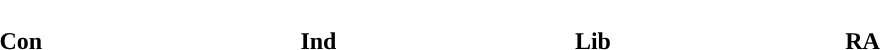<table style="width:60%; text-align:center;">
<tr style="color:white;">
<td style="background:"><strong>33</strong></td>
<td style="background:"><strong>8</strong></td>
<td style="background:"><strong>1</strong></td>
<td style="background:"><strong>1</strong></td>
</tr>
<tr>
<td><span><strong>Con</strong></span></td>
<td><span><strong>Ind</strong></span></td>
<td><span><strong>Lib</strong></span></td>
<td><span><strong>RA</strong></span></td>
</tr>
</table>
